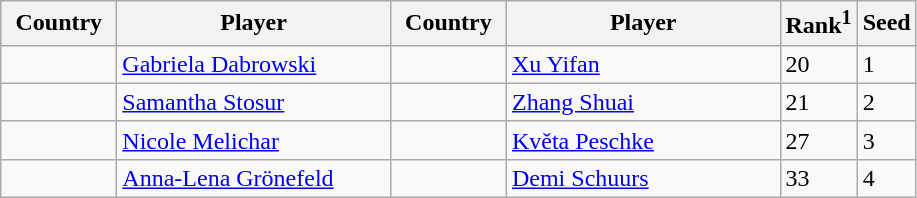<table class="sortable wikitable">
<tr>
<th width="70">Country</th>
<th width="175">Player</th>
<th width="70">Country</th>
<th width="175">Player</th>
<th>Rank<sup>1</sup></th>
<th>Seed</th>
</tr>
<tr>
<td></td>
<td><a href='#'>Gabriela Dabrowski</a></td>
<td></td>
<td><a href='#'>Xu Yifan</a></td>
<td>20</td>
<td>1</td>
</tr>
<tr>
<td></td>
<td><a href='#'>Samantha Stosur</a></td>
<td></td>
<td><a href='#'>Zhang Shuai</a></td>
<td>21</td>
<td>2</td>
</tr>
<tr>
<td></td>
<td><a href='#'>Nicole Melichar</a></td>
<td></td>
<td><a href='#'>Květa Peschke</a></td>
<td>27</td>
<td>3</td>
</tr>
<tr>
<td></td>
<td><a href='#'>Anna-Lena Grönefeld</a></td>
<td></td>
<td><a href='#'>Demi Schuurs</a></td>
<td>33</td>
<td>4</td>
</tr>
</table>
